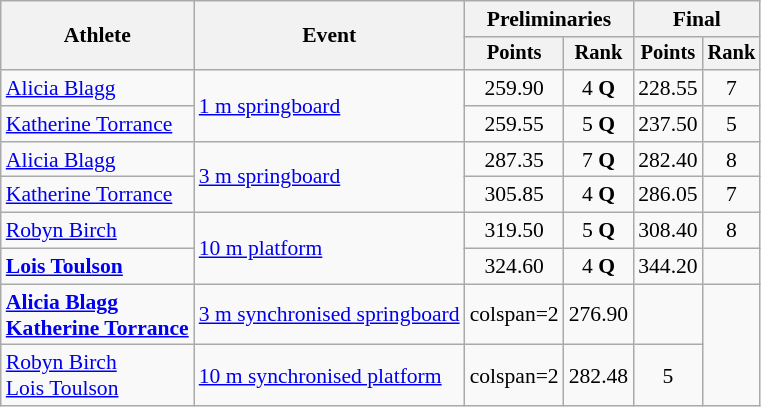<table class="wikitable" style="font-size:90%;">
<tr>
<th rowspan=2>Athlete</th>
<th rowspan=2>Event</th>
<th colspan=2>Preliminaries</th>
<th colspan=2>Final</th>
</tr>
<tr style="font-size:95%">
<th>Points</th>
<th>Rank</th>
<th>Points</th>
<th>Rank</th>
</tr>
<tr align=center>
<td align=left><a href='#'>Alicia Blagg</a></td>
<td align=left rowspan=2><a href='#'>1 m springboard</a></td>
<td>259.90</td>
<td>4 <strong>Q</strong></td>
<td>228.55</td>
<td>7</td>
</tr>
<tr align=center>
<td align=left><a href='#'>Katherine Torrance</a></td>
<td>259.55</td>
<td>5 <strong>Q</strong></td>
<td>237.50</td>
<td>5</td>
</tr>
<tr align=center>
<td align=left><a href='#'>Alicia Blagg</a></td>
<td align=left rowspan=2><a href='#'>3 m springboard</a></td>
<td>287.35</td>
<td>7 <strong>Q</strong></td>
<td>282.40</td>
<td>8</td>
</tr>
<tr align=center>
<td align=left><a href='#'>Katherine Torrance</a></td>
<td>305.85</td>
<td>4 <strong>Q</strong></td>
<td>286.05</td>
<td>7</td>
</tr>
<tr align=center>
<td align=left><a href='#'>Robyn Birch</a></td>
<td align=left rowspan=2><a href='#'>10 m platform</a></td>
<td>319.50</td>
<td>5 <strong>Q</strong></td>
<td>308.40</td>
<td>8</td>
</tr>
<tr align=center>
<td align=left><strong><a href='#'>Lois Toulson</a></strong></td>
<td>324.60</td>
<td>4 <strong>Q</strong></td>
<td>344.20</td>
<td></td>
</tr>
<tr align=center>
<td align=left><strong><a href='#'>Alicia Blagg</a><br><a href='#'>Katherine Torrance</a></strong></td>
<td align=left><a href='#'>3 m synchronised springboard</a></td>
<td>colspan=2 </td>
<td>276.90</td>
<td></td>
</tr>
<tr align=center>
<td align=left><a href='#'>Robyn Birch</a><br><a href='#'>Lois Toulson</a></td>
<td align=left><a href='#'>10 m synchronised platform</a></td>
<td>colspan=2 </td>
<td>282.48</td>
<td>5</td>
</tr>
</table>
